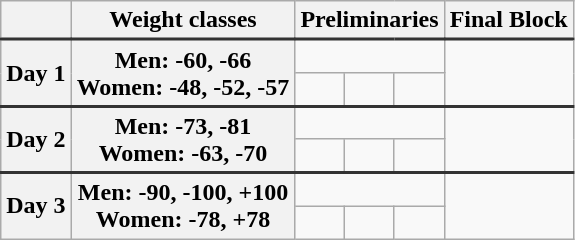<table class=wikitable style="text-align:center;">
<tr>
<th></th>
<th>Weight classes</th>
<th colspan=3>Preliminaries</th>
<th>Final Block</th>
</tr>
<tr style="border-top: 2px solid #333333;">
<th rowspan=2>Day 1</th>
<th rowspan=2>Men: -60, -66 <br> Women: -48, -52, -57</th>
<td colspan=3></td>
<td rowspan=2></td>
</tr>
<tr>
<td></td>
<td></td>
<td></td>
</tr>
<tr style="border-top: 2px solid #333333;">
<th rowspan=2>Day 2</th>
<th rowspan=2>Men: -73, -81<br> Women: -63, -70</th>
<td colspan=3></td>
<td rowspan=2></td>
</tr>
<tr>
<td></td>
<td></td>
<td></td>
</tr>
<tr style="border-top: 2px solid #333333;">
<th rowspan=2>Day 3</th>
<th rowspan=2>Men: -90, -100, +100 <br> Women: -78, +78</th>
<td colspan=3></td>
<td rowspan=2></td>
</tr>
<tr>
<td></td>
<td></td>
<td></td>
</tr>
</table>
